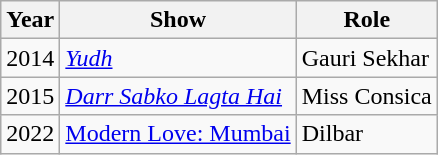<table class="wikitable sortable">
<tr>
<th>Year</th>
<th>Show</th>
<th>Role</th>
</tr>
<tr>
<td>2014</td>
<td><a href='#'><em>Yudh</em></a></td>
<td>Gauri Sekhar</td>
</tr>
<tr>
<td>2015</td>
<td><em><a href='#'>Darr Sabko Lagta Hai</a></em></td>
<td>Miss Consica</td>
</tr>
<tr>
<td>2022</td>
<td><a href='#'>Modern Love: Mumbai</a></td>
<td>Dilbar</td>
</tr>
</table>
